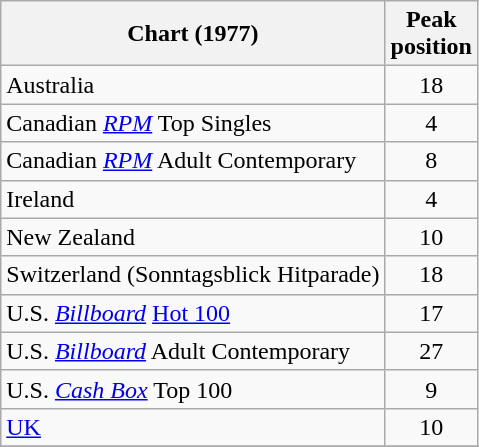<table class="wikitable sortable">
<tr>
<th align="left">Chart (1977)</th>
<th align="left">Peak<br>position</th>
</tr>
<tr>
<td align="left">Australia</td>
<td style="text-align:center;">18</td>
</tr>
<tr>
<td align="left">Canadian <em><a href='#'>RPM</a></em> Top Singles</td>
<td style="text-align:center;">4</td>
</tr>
<tr>
<td align="left">Canadian <em><a href='#'>RPM</a></em> Adult Contemporary</td>
<td style="text-align:center;">8</td>
</tr>
<tr>
<td>Ireland </td>
<td style="text-align:center;">4</td>
</tr>
<tr>
<td align="left">New Zealand</td>
<td style="text-align:center;">10</td>
</tr>
<tr>
<td>Switzerland (Sonntagsblick Hitparade)</td>
<td style="text-align:center;">18</td>
</tr>
<tr>
<td align="left">U.S. <em><a href='#'>Billboard</a></em> <a href='#'>Hot 100</a></td>
<td style="text-align:center;">17</td>
</tr>
<tr>
<td align="left">U.S. <em><a href='#'>Billboard</a></em> Adult Contemporary</td>
<td style="text-align:center;">27</td>
</tr>
<tr>
<td>U.S. <a href='#'><em>Cash Box</em></a> Top 100</td>
<td align="center">9</td>
</tr>
<tr>
<td align="left"><a href='#'>UK</a></td>
<td style="text-align:center;">10</td>
</tr>
<tr>
</tr>
</table>
